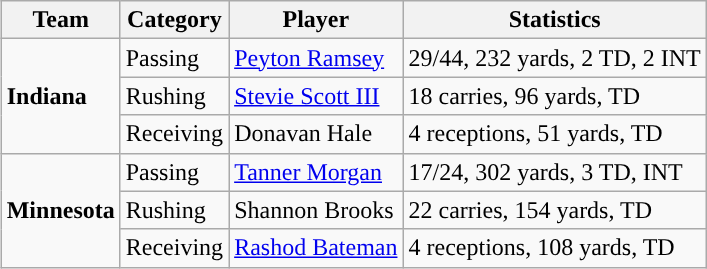<table class="wikitable" style="float: right;">
<tr>
<th>Team</th>
<th>Category</th>
<th>Player</th>
<th>Statistics</th>
</tr>
<tr>
<td rowspan=3><strong>Indiana</strong></td>
<td>Passing</td>
<td><a href='#'>Peyton Ramsey</a></td>
<td>29/44, 232 yards, 2 TD, 2 INT</td>
</tr>
<tr>
<td>Rushing</td>
<td><a href='#'>Stevie Scott III</a></td>
<td>18 carries, 96 yards, TD</td>
</tr>
<tr>
<td>Receiving</td>
<td>Donavan Hale</td>
<td>4 receptions, 51 yards, TD</td>
</tr>
<tr>
<td rowspan=3><strong>Minnesota</strong></td>
<td>Passing</td>
<td><a href='#'>Tanner Morgan</a></td>
<td>17/24, 302 yards, 3 TD, INT</td>
</tr>
<tr>
<td>Rushing</td>
<td>Shannon Brooks</td>
<td>22 carries, 154 yards, TD</td>
</tr>
<tr>
<td>Receiving</td>
<td><a href='#'>Rashod Bateman</a></td>
<td>4 receptions, 108 yards, TD</td>
</tr>
</table>
